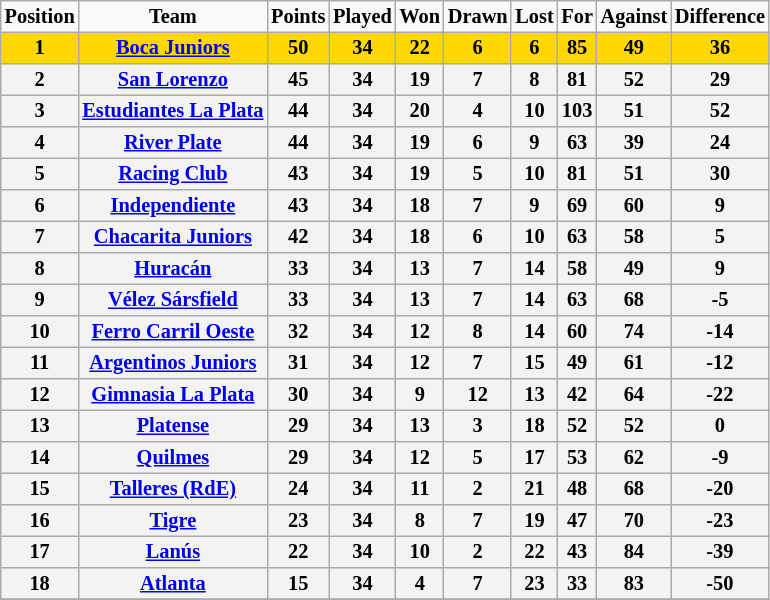<table border="2" cellpadding="2" cellspacing="0" style="margin: 0; background: #f9f9f9; border: 1px #aaa solid; border-collapse: collapse; font-size: 85%;">
<tr>
<th>Position</th>
<th>Team</th>
<th>Points</th>
<th>Played</th>
<th>Won</th>
<th>Drawn</th>
<th>Lost</th>
<th>For</th>
<th>Against</th>
<th>Difference</th>
</tr>
<tr>
<th bgcolor="gold">1</th>
<th bgcolor="gold"><a href='#'>Boca Juniors</a></th>
<th bgcolor="gold">50</th>
<th bgcolor="gold">34</th>
<th bgcolor="gold">22</th>
<th bgcolor="gold">6</th>
<th bgcolor="gold">6</th>
<th bgcolor="gold">85</th>
<th bgcolor="gold">49</th>
<th bgcolor="gold">36</th>
</tr>
<tr>
<th bgcolor="F3F3F3">2</th>
<th bgcolor="F3F3F3"><a href='#'>San Lorenzo</a></th>
<th bgcolor="F3F3F3">45</th>
<th bgcolor="F3F3F3">34</th>
<th bgcolor="F3F3F3">19</th>
<th bgcolor="F3F3F3">7</th>
<th bgcolor="F3F3F3">8</th>
<th bgcolor="F3F3F3">81</th>
<th bgcolor="F3F3F3">52</th>
<th bgcolor="F3F3F3">29</th>
</tr>
<tr>
<th bgcolor="F3F3F3">3</th>
<th bgcolor="F3F3F3"><a href='#'>Estudiantes La Plata</a></th>
<th bgcolor="F3F3F3">44</th>
<th bgcolor="F3F3F3">34</th>
<th bgcolor="F3F3F3">20</th>
<th bgcolor="F3F3F3">4</th>
<th bgcolor="F3F3F3">10</th>
<th bgcolor="F3F3F3">103</th>
<th bgcolor="F3F3F3">51</th>
<th bgcolor="F3F3F3">52</th>
</tr>
<tr>
<th bgcolor="F3F3F3">4</th>
<th bgcolor="F3F3F3"><a href='#'>River Plate</a></th>
<th bgcolor="F3F3F3">44</th>
<th bgcolor="F3F3F3">34</th>
<th bgcolor="F3F3F3">19</th>
<th bgcolor="F3F3F3">6</th>
<th bgcolor="F3F3F3">9</th>
<th bgcolor="F3F3F3">63</th>
<th bgcolor="F3F3F3">39</th>
<th bgcolor="F3F3F3">24</th>
</tr>
<tr>
<th bgcolor="F3F3F3">5</th>
<th bgcolor="F3F3F3"><a href='#'>Racing Club</a></th>
<th bgcolor="F3F3F3">43</th>
<th bgcolor="F3F3F3">34</th>
<th bgcolor="F3F3F3">19</th>
<th bgcolor="F3F3F3">5</th>
<th bgcolor="F3F3F3">10</th>
<th bgcolor="F3F3F3">81</th>
<th bgcolor="F3F3F3">51</th>
<th bgcolor="F3F3F3">30</th>
</tr>
<tr>
<th bgcolor="F3F3F3">6</th>
<th bgcolor="F3F3F3"><a href='#'>Independiente</a></th>
<th bgcolor="F3F3F3">43</th>
<th bgcolor="F3F3F3">34</th>
<th bgcolor="F3F3F3">18</th>
<th bgcolor="F3F3F3">7</th>
<th bgcolor="F3F3F3">9</th>
<th bgcolor="F3F3F3">69</th>
<th bgcolor="F3F3F3">60</th>
<th bgcolor="F3F3F3">9</th>
</tr>
<tr>
<th bgcolor="F3F3F3">7</th>
<th bgcolor="F3F3F3"><a href='#'>Chacarita Juniors</a></th>
<th bgcolor="F3F3F3">42</th>
<th bgcolor="F3F3F3">34</th>
<th bgcolor="F3F3F3">18</th>
<th bgcolor="F3F3F3">6</th>
<th bgcolor="F3F3F3">10</th>
<th bgcolor="F3F3F3">63</th>
<th bgcolor="F3F3F3">58</th>
<th bgcolor="F3F3F3">5</th>
</tr>
<tr>
<th bgcolor="F3F3F3">8</th>
<th bgcolor="F3F3F3"><a href='#'>Huracán</a></th>
<th bgcolor="F3F3F3">33</th>
<th bgcolor="F3F3F3">34</th>
<th bgcolor="F3F3F3">13</th>
<th bgcolor="F3F3F3">7</th>
<th bgcolor="F3F3F3">14</th>
<th bgcolor="F3F3F3">58</th>
<th bgcolor="F3F3F3">49</th>
<th bgcolor="F3F3F3">9</th>
</tr>
<tr>
<th bgcolor="F3F3F3">9</th>
<th bgcolor="F3F3F3"><a href='#'>Vélez Sársfield</a></th>
<th bgcolor="F3F3F3">33</th>
<th bgcolor="F3F3F3">34</th>
<th bgcolor="F3F3F3">13</th>
<th bgcolor="F3F3F3">7</th>
<th bgcolor="F3F3F3">14</th>
<th bgcolor="F3F3F3">63</th>
<th bgcolor="F3F3F3">68</th>
<th bgcolor="F3F3F3">-5</th>
</tr>
<tr>
<th bgcolor="F3F3F3">10</th>
<th bgcolor="F3F3F3"><a href='#'>Ferro Carril Oeste</a></th>
<th bgcolor="F3F3F3">32</th>
<th bgcolor="F3F3F3">34</th>
<th bgcolor="F3F3F3">12</th>
<th bgcolor="F3F3F3">8</th>
<th bgcolor="F3F3F3">14</th>
<th bgcolor="F3F3F3">60</th>
<th bgcolor="F3F3F3">74</th>
<th bgcolor="F3F3F3">-14</th>
</tr>
<tr>
<th bgcolor="F3F3F3">11</th>
<th bgcolor="F3F3F3"><a href='#'>Argentinos Juniors</a></th>
<th bgcolor="F3F3F3">31</th>
<th bgcolor="F3F3F3">34</th>
<th bgcolor="F3F3F3">12</th>
<th bgcolor="F3F3F3">7</th>
<th bgcolor="F3F3F3">15</th>
<th bgcolor="F3F3F3">49</th>
<th bgcolor="F3F3F3">61</th>
<th bgcolor="F3F3F3">-12</th>
</tr>
<tr>
<th bgcolor="F3F3F3">12</th>
<th bgcolor="F3F3F3"><a href='#'>Gimnasia La Plata</a></th>
<th bgcolor="F3F3F3">30</th>
<th bgcolor="F3F3F3">34</th>
<th bgcolor="F3F3F3">9</th>
<th bgcolor="F3F3F3">12</th>
<th bgcolor="F3F3F3">13</th>
<th bgcolor="F3F3F3">42</th>
<th bgcolor="F3F3F3">64</th>
<th bgcolor="F3F3F3">-22</th>
</tr>
<tr>
<th bgcolor="F3F3F3">13</th>
<th bgcolor="F3F3F3"><a href='#'>Platense</a></th>
<th bgcolor="F3F3F3">29</th>
<th bgcolor="F3F3F3">34</th>
<th bgcolor="F3F3F3">13</th>
<th bgcolor="F3F3F3">3</th>
<th bgcolor="F3F3F3">18</th>
<th bgcolor="F3F3F3">52</th>
<th bgcolor="F3F3F3">52</th>
<th bgcolor="F3F3F3">0</th>
</tr>
<tr>
<th bgcolor="F3F3F3">14</th>
<th bgcolor="F3F3F3"><a href='#'>Quilmes</a></th>
<th bgcolor="F3F3F3">29</th>
<th bgcolor="F3F3F3">34</th>
<th bgcolor="F3F3F3">12</th>
<th bgcolor="F3F3F3">5</th>
<th bgcolor="F3F3F3">17</th>
<th bgcolor="F3F3F3">53</th>
<th bgcolor="F3F3F3">62</th>
<th bgcolor="F3F3F3">-9</th>
</tr>
<tr>
<th bgcolor="F3F3F3">15</th>
<th bgcolor="F3F3F3"><a href='#'>Talleres (RdE)</a></th>
<th bgcolor="F3F3F3">24</th>
<th bgcolor="F3F3F3">34</th>
<th bgcolor="F3F3F3">11</th>
<th bgcolor="F3F3F3">2</th>
<th bgcolor="F3F3F3">21</th>
<th bgcolor="F3F3F3">48</th>
<th bgcolor="F3F3F3">68</th>
<th bgcolor="F3F3F3">-20</th>
</tr>
<tr>
<th bgcolor="F3F3F3">16</th>
<th bgcolor="F3F3F3"><a href='#'>Tigre</a></th>
<th bgcolor="F3F3F3">23</th>
<th bgcolor="F3F3F3">34</th>
<th bgcolor="F3F3F3">8</th>
<th bgcolor="F3F3F3">7</th>
<th bgcolor="F3F3F3">19</th>
<th bgcolor="F3F3F3">47</th>
<th bgcolor="F3F3F3">70</th>
<th bgcolor="F3F3F3">-23</th>
</tr>
<tr>
<th bgcolor="F3F3F3">17</th>
<th bgcolor="F3F3F3"><a href='#'>Lanús</a></th>
<th bgcolor="F3F3F3">22</th>
<th bgcolor="F3F3F3">34</th>
<th bgcolor="F3F3F3">10</th>
<th bgcolor="F3F3F3">2</th>
<th bgcolor="F3F3F3">22</th>
<th bgcolor="F3F3F3">43</th>
<th bgcolor="F3F3F3">84</th>
<th bgcolor="F3F3F3">-39</th>
</tr>
<tr>
<th bgcolor="F3F3F3">18</th>
<th bgcolor="F3F3F3"><a href='#'>Atlanta</a></th>
<th bgcolor="F3F3F3">15</th>
<th bgcolor="F3F3F3">34</th>
<th bgcolor="F3F3F3">4</th>
<th bgcolor="F3F3F3">7</th>
<th bgcolor="F3F3F3">23</th>
<th bgcolor="F3F3F3">33</th>
<th bgcolor="F3F3F3">83</th>
<th bgcolor="F3F3F3">-50</th>
</tr>
<tr>
</tr>
</table>
